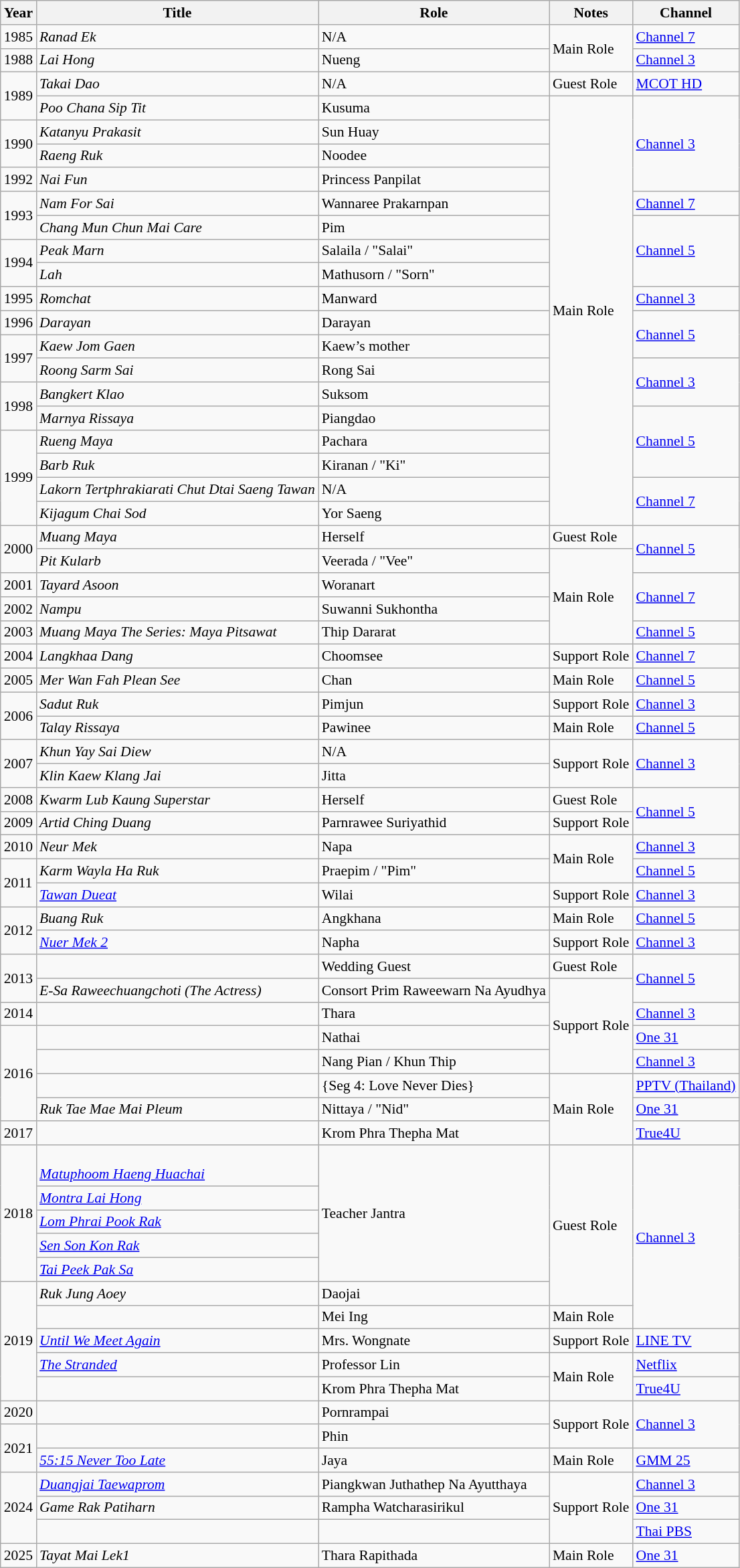<table class="wikitable" style="font-size: 90%">
<tr>
<th>Year</th>
<th>Title</th>
<th>Role</th>
<th>Notes</th>
<th>Channel</th>
</tr>
<tr>
<td>1985</td>
<td><em>Ranad Ek</em></td>
<td>N/A</td>
<td rowspan="2">Main Role</td>
<td><a href='#'>Channel 7</a></td>
</tr>
<tr>
<td>1988</td>
<td><em>Lai Hong</em></td>
<td>Nueng</td>
<td><a href='#'>Channel 3</a></td>
</tr>
<tr>
<td rowspan="2">1989</td>
<td><em>Takai Dao</em></td>
<td>N/A</td>
<td>Guest Role</td>
<td><a href='#'>MCOT HD</a></td>
</tr>
<tr>
<td><em>Poo Chana Sip Tit</em></td>
<td>Kusuma</td>
<td rowspan="18">Main Role</td>
<td rowspan="4"><a href='#'>Channel 3</a></td>
</tr>
<tr>
<td rowspan="2">1990</td>
<td><em>Katanyu Prakasit</em></td>
<td>Sun Huay</td>
</tr>
<tr>
<td><em>Raeng Ruk</em></td>
<td>Noodee</td>
</tr>
<tr>
<td>1992</td>
<td><em>Nai Fun</em></td>
<td>Princess Panpilat</td>
</tr>
<tr>
<td rowspan="2">1993</td>
<td><em>Nam For Sai</em></td>
<td>Wannaree Prakarnpan</td>
<td><a href='#'>Channel 7</a></td>
</tr>
<tr>
<td><em>Chang Mun Chun Mai Care</em></td>
<td>Pim</td>
<td rowspan="3"><a href='#'>Channel 5</a></td>
</tr>
<tr>
<td rowspan="2">1994</td>
<td><em>Peak Marn</em></td>
<td>Salaila / "Salai"</td>
</tr>
<tr>
<td><em>Lah</em></td>
<td>Mathusorn / "Sorn"</td>
</tr>
<tr>
<td>1995</td>
<td><em>Romchat</em></td>
<td>Manward</td>
<td><a href='#'>Channel 3</a></td>
</tr>
<tr>
<td>1996</td>
<td><em>Darayan</em></td>
<td>Darayan</td>
<td rowspan="2"><a href='#'>Channel 5</a></td>
</tr>
<tr>
<td rowspan="2">1997</td>
<td><em>Kaew Jom Gaen</em></td>
<td>Kaew’s mother</td>
</tr>
<tr>
<td><em>Roong Sarm Sai</em></td>
<td>Rong Sai</td>
<td rowspan="2"><a href='#'>Channel 3</a></td>
</tr>
<tr>
<td rowspan="2">1998</td>
<td><em>Bangkert Klao</em></td>
<td>Suksom</td>
</tr>
<tr>
<td><em>Marnya Rissaya</em></td>
<td>Piangdao</td>
<td rowspan="3"><a href='#'>Channel 5</a></td>
</tr>
<tr>
<td rowspan="4">1999</td>
<td><em>Rueng Maya</em></td>
<td>Pachara</td>
</tr>
<tr>
<td><em>Barb Ruk</em></td>
<td>Kiranan / "Ki"</td>
</tr>
<tr>
<td><em>Lakorn Tertphrakiarati Chut Dtai Saeng Tawan</em></td>
<td>N/A</td>
<td rowspan="2"><a href='#'>Channel 7</a></td>
</tr>
<tr>
<td><em>Kijagum Chai Sod</em></td>
<td>Yor Saeng</td>
</tr>
<tr>
<td rowspan="2">2000</td>
<td><em>Muang Maya</em></td>
<td>Herself</td>
<td>Guest Role</td>
<td rowspan="2"><a href='#'>Channel 5</a></td>
</tr>
<tr>
<td><em>Pit Kularb</em></td>
<td>Veerada / "Vee"</td>
<td rowspan="4">Main Role</td>
</tr>
<tr>
<td>2001</td>
<td><em>Tayard Asoon</em></td>
<td>Woranart</td>
<td rowspan="2"><a href='#'>Channel 7</a></td>
</tr>
<tr>
<td>2002</td>
<td><em>Nampu</em></td>
<td>Suwanni Sukhontha</td>
</tr>
<tr>
<td>2003</td>
<td><em>Muang Maya The Series: Maya Pitsawat</em> </td>
<td>Thip Dararat</td>
<td><a href='#'>Channel 5</a></td>
</tr>
<tr>
<td>2004</td>
<td><em>Langkhaa Dang</em></td>
<td>Choomsee</td>
<td>Support Role</td>
<td><a href='#'>Channel 7</a></td>
</tr>
<tr>
<td>2005</td>
<td><em>Mer Wan Fah Plean See</em></td>
<td>Chan</td>
<td>Main Role</td>
<td><a href='#'>Channel 5</a></td>
</tr>
<tr>
<td rowspan="2">2006</td>
<td><em>Sadut Ruk</em></td>
<td>Pimjun</td>
<td>Support Role</td>
<td><a href='#'>Channel 3</a></td>
</tr>
<tr>
<td><em>Talay Rissaya</em></td>
<td>Pawinee</td>
<td>Main Role</td>
<td><a href='#'>Channel 5</a></td>
</tr>
<tr>
<td rowspan="2">2007</td>
<td><em>Khun Yay Sai Diew</em></td>
<td>N/A</td>
<td rowspan="2">Support Role</td>
<td rowspan="2"><a href='#'>Channel 3</a></td>
</tr>
<tr>
<td><em>Klin Kaew Klang Jai</em></td>
<td>Jitta</td>
</tr>
<tr>
<td>2008</td>
<td><em>Kwarm Lub Kaung Superstar</em></td>
<td>Herself</td>
<td>Guest Role</td>
<td rowspan="2"><a href='#'>Channel 5</a></td>
</tr>
<tr>
<td>2009</td>
<td><em>Artid Ching Duang</em></td>
<td>Parnrawee Suriyathid</td>
<td>Support Role</td>
</tr>
<tr>
<td>2010</td>
<td><em>Neur Mek</em></td>
<td>Napa</td>
<td rowspan="2">Main Role</td>
<td><a href='#'>Channel 3</a></td>
</tr>
<tr>
<td rowspan="2">2011</td>
<td><em>Karm Wayla Ha Ruk</em></td>
<td>Praepim / "Pim"</td>
<td><a href='#'>Channel 5</a></td>
</tr>
<tr>
<td><em><a href='#'>Tawan Dueat</a></em></td>
<td>Wilai</td>
<td>Support Role</td>
<td><a href='#'>Channel 3</a></td>
</tr>
<tr>
<td rowspan="2">2012</td>
<td><em>Buang Ruk</em></td>
<td>Angkhana</td>
<td>Main Role</td>
<td><a href='#'>Channel 5</a></td>
</tr>
<tr>
<td><em><a href='#'>Nuer Mek 2</a></em></td>
<td>Napha</td>
<td>Support Role</td>
<td><a href='#'>Channel 3</a></td>
</tr>
<tr>
<td rowspan="2">2013</td>
<td><em></em></td>
<td>Wedding Guest</td>
<td>Guest Role</td>
<td rowspan="2"><a href='#'>Channel 5</a></td>
</tr>
<tr>
<td><em>E-Sa Raweechuangchoti (The Actress)</em></td>
<td>Consort Prim Raweewarn Na Ayudhya</td>
<td rowspan="4">Support Role</td>
</tr>
<tr>
<td>2014</td>
<td><em></em></td>
<td>Thara</td>
<td><a href='#'>Channel 3</a></td>
</tr>
<tr>
<td rowspan="4">2016</td>
<td><em></em></td>
<td>Nathai</td>
<td><a href='#'>One 31</a></td>
</tr>
<tr>
<td><em></em></td>
<td>Nang Pian / Khun Thip</td>
<td><a href='#'>Channel 3</a></td>
</tr>
<tr>
<td><em></em></td>
<td>{Seg 4: Love Never Dies}</td>
<td rowspan="3">Main Role</td>
<td><a href='#'>PPTV (Thailand)</a></td>
</tr>
<tr>
<td><em>Ruk Tae Mae Mai Pleum</em></td>
<td>Nittaya / "Nid"</td>
<td><a href='#'>One 31</a></td>
</tr>
<tr>
<td>2017</td>
<td><em></em></td>
<td>Krom Phra Thepha Mat</td>
<td><a href='#'>True4U</a></td>
</tr>
<tr>
<td rowspan="5">2018</td>
<td><strong><em></em></strong> <br><em><a href='#'>Matuphoom Haeng Huachai</a></em></td>
<td rowspan="5">Teacher Jantra</td>
<td rowspan="6">Guest Role</td>
<td rowspan="7"><a href='#'>Channel 3</a></td>
</tr>
<tr>
<td><em><a href='#'>Montra Lai Hong</a></em></td>
</tr>
<tr>
<td><em><a href='#'>Lom Phrai Pook Rak</a></em></td>
</tr>
<tr>
<td><em><a href='#'>Sen Son Kon Rak</a></em></td>
</tr>
<tr>
<td><em><a href='#'>Tai Peek Pak Sa</a></em></td>
</tr>
<tr>
<td rowspan="5">2019</td>
<td><em>Ruk Jung Aoey</em></td>
<td>Daojai</td>
</tr>
<tr>
<td><em></em></td>
<td>Mei Ing</td>
<td>Main Role</td>
</tr>
<tr>
<td><em><a href='#'>Until We Meet Again</a></em></td>
<td>Mrs. Wongnate</td>
<td>Support Role</td>
<td><a href='#'>LINE TV</a></td>
</tr>
<tr>
<td><em><a href='#'>The Stranded</a></em></td>
<td>Professor Lin</td>
<td rowspan="2">Main Role</td>
<td><a href='#'>Netflix</a></td>
</tr>
<tr>
<td><em></em></td>
<td>Krom Phra Thepha Mat</td>
<td><a href='#'>True4U</a></td>
</tr>
<tr>
<td>2020</td>
<td><em></em> </td>
<td>Pornrampai</td>
<td rowspan="2">Support Role</td>
<td rowspan="2"><a href='#'>Channel 3</a></td>
</tr>
<tr>
<td rowspan="2">2021</td>
<td><em></em></td>
<td>Phin</td>
</tr>
<tr>
<td><em><a href='#'>55:15 Never Too Late</a></em></td>
<td>Jaya</td>
<td>Main Role</td>
<td><a href='#'>GMM 25</a></td>
</tr>
<tr>
<td rowspan='3'>2024</td>
<td><em><a href='#'>Duangjai Taewaprom</a></em></td>
<td>Piangkwan Juthathep Na Ayutthaya</td>
<td rowspan='3'>Support Role</td>
<td><a href='#'>Channel 3</a></td>
</tr>
<tr>
<td><em>Game Rak Patiharn</em></td>
<td>Rampha Watcharasirikul</td>
<td><a href='#'>One 31</a></td>
</tr>
<tr>
<td><em></em></td>
<td><em></em></td>
<td><a href='#'>Thai PBS</a></td>
</tr>
<tr>
<td>2025</td>
<td><em>Tayat Mai Lek1</em></td>
<td>Thara Rapithada</td>
<td>Main Role</td>
<td><a href='#'>One 31</a></td>
</tr>
</table>
